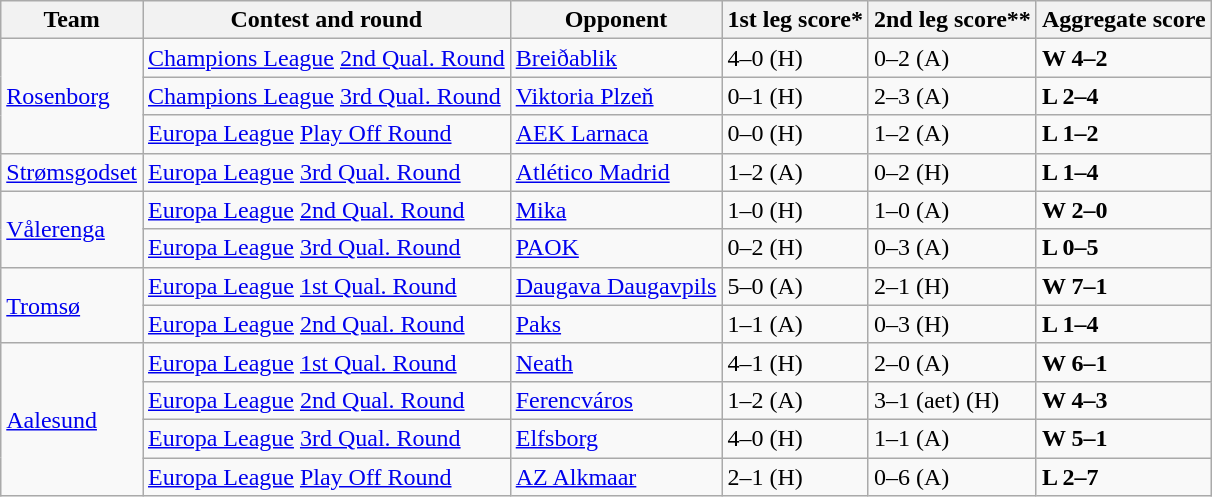<table class="wikitable sortable">
<tr>
<th>Team</th>
<th>Contest and round</th>
<th>Opponent</th>
<th>1st leg score*</th>
<th>2nd leg score**</th>
<th>Aggregate score</th>
</tr>
<tr>
<td rowspan=3><a href='#'>Rosenborg</a></td>
<td><a href='#'>Champions League</a> <a href='#'>2nd Qual. Round</a></td>
<td> <a href='#'>Breiðablik</a></td>
<td>4–0 (H)</td>
<td>0–2 (A)</td>
<td><strong>W 4–2</strong></td>
</tr>
<tr>
<td><a href='#'>Champions League</a> <a href='#'>3rd Qual. Round</a></td>
<td> <a href='#'>Viktoria Plzeň</a></td>
<td>0–1 (H)</td>
<td>2–3 (A)</td>
<td><strong>L 2–4</strong></td>
</tr>
<tr>
<td><a href='#'>Europa League</a> <a href='#'>Play Off Round</a></td>
<td> <a href='#'>AEK Larnaca</a></td>
<td>0–0 (H)</td>
<td>1–2 (A)</td>
<td><strong>L 1–2</strong></td>
</tr>
<tr>
<td><a href='#'>Strømsgodset</a></td>
<td><a href='#'>Europa League</a> <a href='#'>3rd Qual. Round</a></td>
<td> <a href='#'>Atlético Madrid</a></td>
<td>1–2 (A)</td>
<td>0–2 (H)</td>
<td><strong>L 1–4</strong></td>
</tr>
<tr>
<td rowspan=2><a href='#'>Vålerenga</a></td>
<td><a href='#'>Europa League</a> <a href='#'>2nd Qual. Round</a></td>
<td> <a href='#'>Mika</a></td>
<td>1–0 (H)</td>
<td>1–0 (A)</td>
<td><strong>W 2–0</strong></td>
</tr>
<tr>
<td><a href='#'>Europa League</a> <a href='#'>3rd Qual. Round</a></td>
<td> <a href='#'>PAOK</a></td>
<td>0–2 (H)</td>
<td>0–3 (A)</td>
<td><strong>L 0–5</strong></td>
</tr>
<tr>
<td rowspan=2><a href='#'>Tromsø</a></td>
<td><a href='#'>Europa League</a> <a href='#'>1st Qual. Round</a></td>
<td> <a href='#'>Daugava Daugavpils</a></td>
<td>5–0 (A)</td>
<td>2–1 (H)</td>
<td><strong>W 7–1</strong></td>
</tr>
<tr>
<td><a href='#'>Europa League</a> <a href='#'>2nd Qual. Round</a></td>
<td> <a href='#'>Paks</a></td>
<td>1–1 (A)</td>
<td>0–3 (H)</td>
<td><strong>L 1–4</strong></td>
</tr>
<tr>
<td rowspan=4><a href='#'>Aalesund</a></td>
<td><a href='#'>Europa League</a> <a href='#'>1st Qual. Round</a></td>
<td> <a href='#'>Neath</a></td>
<td>4–1 (H)</td>
<td>2–0 (A)</td>
<td><strong>W 6–1</strong></td>
</tr>
<tr>
<td><a href='#'>Europa League</a> <a href='#'>2nd Qual. Round</a></td>
<td> <a href='#'>Ferencváros</a></td>
<td>1–2 (A)</td>
<td>3–1 (aet) (H)</td>
<td><strong>W 4–3</strong></td>
</tr>
<tr>
<td><a href='#'>Europa League</a> <a href='#'>3rd Qual. Round</a></td>
<td> <a href='#'>Elfsborg</a></td>
<td>4–0 (H)</td>
<td>1–1 (A)</td>
<td><strong>W 5–1</strong></td>
</tr>
<tr>
<td><a href='#'>Europa League</a> <a href='#'>Play Off Round</a></td>
<td> <a href='#'>AZ Alkmaar</a></td>
<td>2–1 (H)</td>
<td>0–6 (A)</td>
<td><strong>L 2–7</strong></td>
</tr>
</table>
